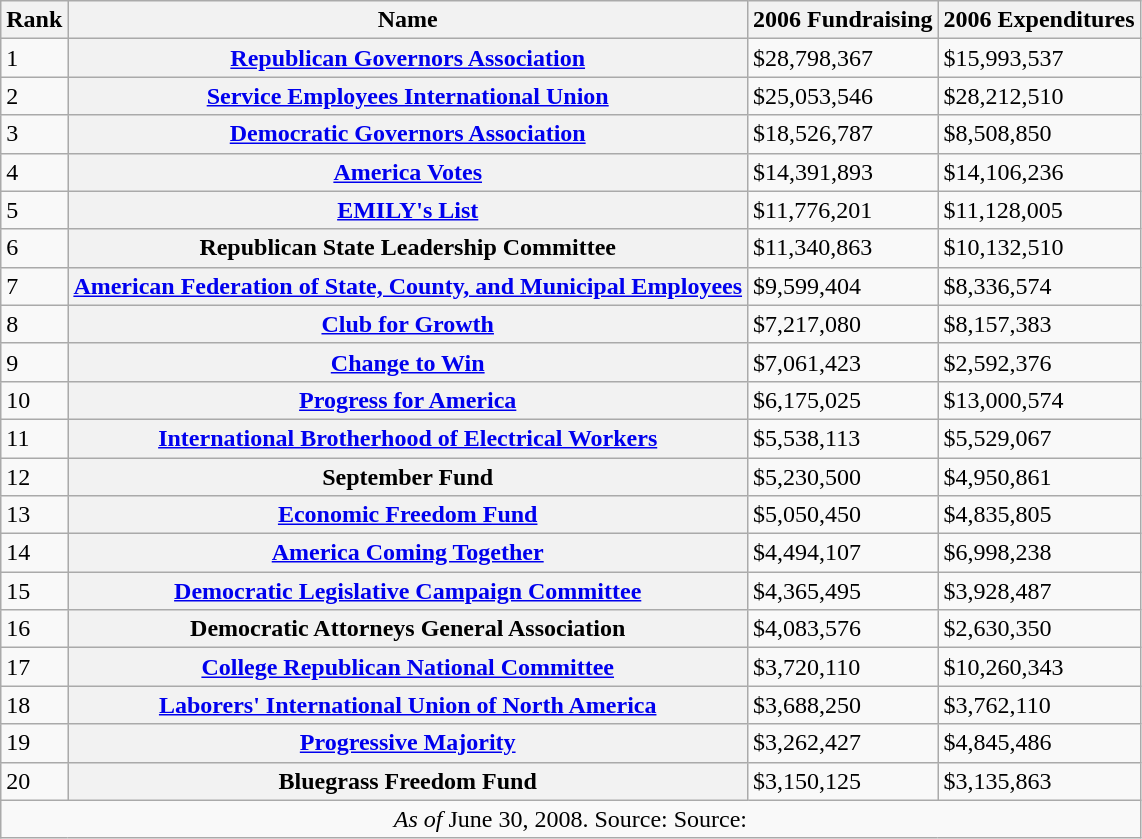<table class="wikitable">
<tr>
<th>Rank<br></th>
<th>Name</th>
<th>2006 Fundraising</th>
<th>2006 Expenditures</th>
</tr>
<tr>
<td>1</td>
<th><a href='#'>Republican Governors Association</a></th>
<td>$28,798,367</td>
<td>$15,993,537</td>
</tr>
<tr>
<td>2</td>
<th><a href='#'>Service Employees International Union</a></th>
<td>$25,053,546</td>
<td>$28,212,510</td>
</tr>
<tr>
<td>3</td>
<th><a href='#'>Democratic Governors Association</a></th>
<td>$18,526,787</td>
<td>$8,508,850</td>
</tr>
<tr>
<td>4</td>
<th><a href='#'>America Votes</a></th>
<td>$14,391,893</td>
<td>$14,106,236</td>
</tr>
<tr>
<td>5</td>
<th><a href='#'>EMILY's List</a></th>
<td>$11,776,201</td>
<td>$11,128,005</td>
</tr>
<tr>
<td>6</td>
<th>Republican State Leadership Committee</th>
<td>$11,340,863</td>
<td>$10,132,510</td>
</tr>
<tr>
<td>7</td>
<th><a href='#'>American Federation of State, County, and Municipal Employees</a></th>
<td>$9,599,404</td>
<td>$8,336,574</td>
</tr>
<tr>
<td>8</td>
<th><a href='#'>Club for Growth</a></th>
<td>$7,217,080</td>
<td>$8,157,383</td>
</tr>
<tr>
<td>9</td>
<th><a href='#'>Change to Win</a></th>
<td>$7,061,423</td>
<td>$2,592,376</td>
</tr>
<tr>
<td>10</td>
<th><a href='#'>Progress for America</a></th>
<td>$6,175,025</td>
<td>$13,000,574</td>
</tr>
<tr>
<td>11</td>
<th><a href='#'>International Brotherhood of Electrical Workers</a></th>
<td>$5,538,113</td>
<td>$5,529,067</td>
</tr>
<tr>
<td>12</td>
<th>September Fund</th>
<td>$5,230,500</td>
<td>$4,950,861</td>
</tr>
<tr>
<td>13</td>
<th><a href='#'>Economic Freedom Fund</a></th>
<td>$5,050,450</td>
<td>$4,835,805</td>
</tr>
<tr>
<td>14</td>
<th><a href='#'>America Coming Together</a></th>
<td>$4,494,107</td>
<td>$6,998,238</td>
</tr>
<tr>
<td>15</td>
<th><a href='#'>Democratic Legislative Campaign Committee</a></th>
<td>$4,365,495</td>
<td>$3,928,487</td>
</tr>
<tr>
<td>16</td>
<th>Democratic Attorneys General Association</th>
<td>$4,083,576</td>
<td>$2,630,350</td>
</tr>
<tr>
<td>17</td>
<th><a href='#'>College Republican National Committee</a></th>
<td>$3,720,110</td>
<td>$10,260,343</td>
</tr>
<tr>
<td>18</td>
<th><a href='#'>Laborers' International Union of North America</a></th>
<td>$3,688,250</td>
<td>$3,762,110</td>
</tr>
<tr>
<td>19</td>
<th><a href='#'>Progressive Majority</a></th>
<td>$3,262,427</td>
<td>$4,845,486</td>
</tr>
<tr>
<td>20</td>
<th>Bluegrass Freedom Fund</th>
<td>$3,150,125</td>
<td>$3,135,863</td>
</tr>
<tr>
<td style="text-align:center;" colspan="4"><em>As of</em> June 30, 2008.  Source: Source:</td>
</tr>
</table>
